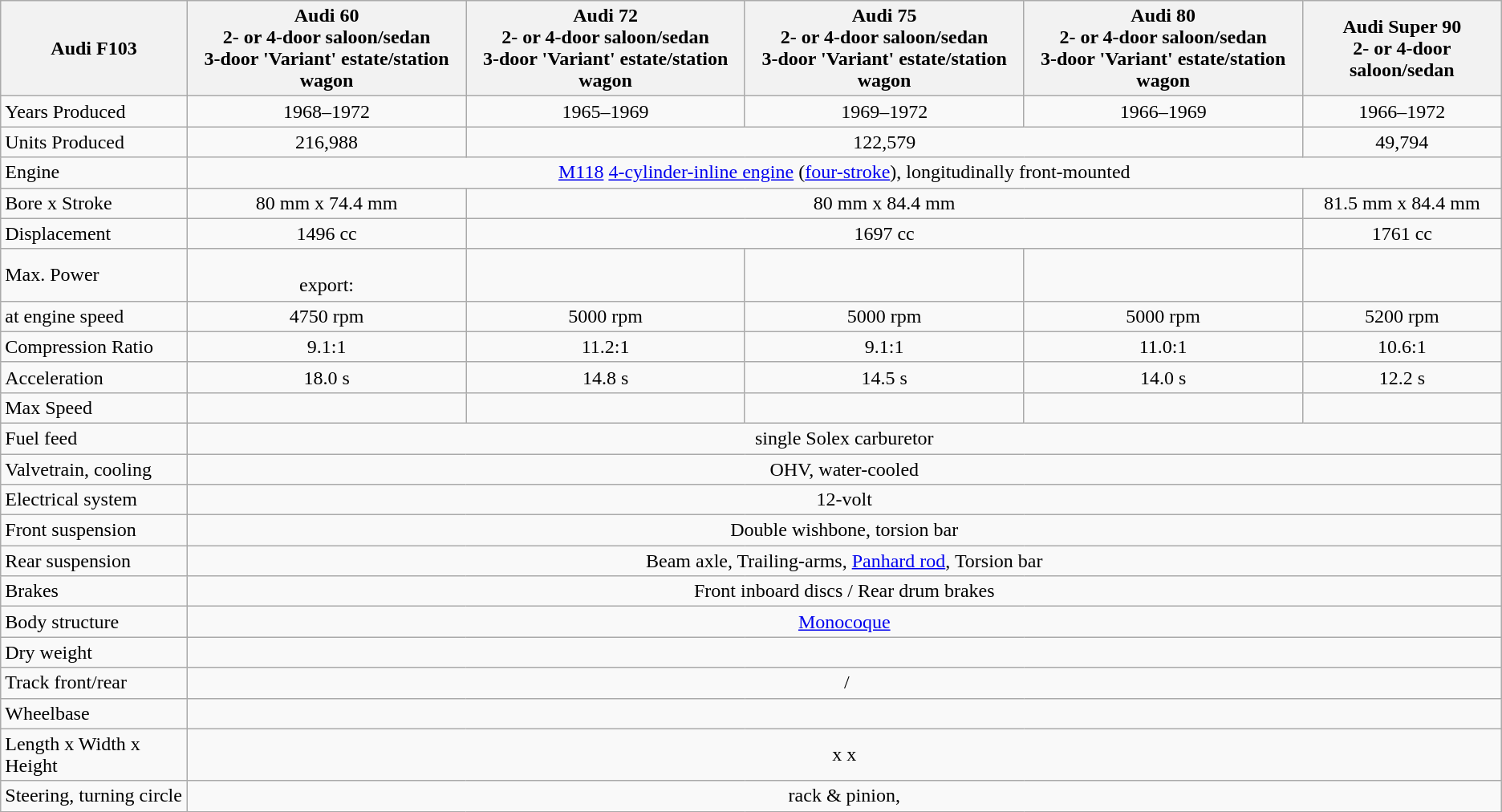<table class="wikitable" style="text-align: center;">
<tr>
<th>Audi F103</th>
<th>Audi 60<br>2- or 4-door saloon/sedan<br>3-door 'Variant' estate/station wagon</th>
<th>Audi 72<br>2- or 4-door saloon/sedan<br>3-door 'Variant' estate/station wagon</th>
<th>Audi 75<br>2- or 4-door saloon/sedan<br>3-door 'Variant' estate/station wagon</th>
<th>Audi 80<br>2- or 4-door saloon/sedan<br>3-door 'Variant' estate/station wagon</th>
<th>Audi Super 90<br>2- or 4-door saloon/sedan</th>
</tr>
<tr>
<td style="text-align: left;">Years Produced</td>
<td>1968–1972</td>
<td>1965–1969</td>
<td>1969–1972</td>
<td>1966–1969</td>
<td>1966–1972</td>
</tr>
<tr>
<td style="text-align: left;">Units Produced</td>
<td>216,988</td>
<td colspan="3">122,579</td>
<td>49,794</td>
</tr>
<tr>
<td style="text-align: left;">Engine</td>
<td colspan="5"><a href='#'>M118</a> <a href='#'>4-cylinder-inline engine</a> (<a href='#'>four-stroke</a>), longitudinally front-mounted</td>
</tr>
<tr>
<td style="text-align: left;">Bore x Stroke</td>
<td>80 mm x 74.4 mm</td>
<td colspan="3">80 mm x 84.4 mm</td>
<td>81.5 mm x 84.4 mm</td>
</tr>
<tr>
<td style="text-align: left;">Displacement</td>
<td>1496 cc</td>
<td colspan="3">1697 cc</td>
<td>1761 cc</td>
</tr>
<tr>
<td style="text-align: left;">Max. Power</td>
<td><br>export: </td>
<td></td>
<td></td>
<td></td>
<td></td>
</tr>
<tr>
<td style="text-align: left;">at engine speed</td>
<td>4750 rpm</td>
<td>5000 rpm</td>
<td>5000 rpm</td>
<td>5000 rpm</td>
<td>5200 rpm</td>
</tr>
<tr>
<td style="text-align: left;">Compression Ratio</td>
<td>9.1:1</td>
<td>11.2:1</td>
<td>9.1:1</td>
<td>11.0:1</td>
<td>10.6:1</td>
</tr>
<tr>
<td style="text-align: left;">Acceleration<br></td>
<td>18.0 s</td>
<td>14.8 s</td>
<td>14.5 s</td>
<td>14.0 s</td>
<td>12.2 s</td>
</tr>
<tr>
<td style="text-align: left;">Max Speed</td>
<td><br></td>
<td></td>
<td></td>
<td></td>
<td></td>
</tr>
<tr>
<td style="text-align: left;">Fuel feed</td>
<td colspan="5">single Solex carburetor</td>
</tr>
<tr>
<td style="text-align: left;">Valvetrain, cooling</td>
<td colspan="5">OHV, water-cooled</td>
</tr>
<tr>
<td style="text-align: left;">Electrical system</td>
<td colspan="5">12-volt</td>
</tr>
<tr>
<td style="text-align: left;">Front suspension</td>
<td colspan="5">Double wishbone, torsion bar</td>
</tr>
<tr>
<td style="text-align: left;">Rear suspension</td>
<td colspan="5">Beam axle, Trailing-arms, <a href='#'>Panhard rod</a>, Torsion bar</td>
</tr>
<tr>
<td style="text-align: left;">Brakes</td>
<td colspan="5">Front inboard discs / Rear drum brakes</td>
</tr>
<tr>
<td style="text-align: left;">Body structure</td>
<td colspan="5"><a href='#'>Monocoque</a></td>
</tr>
<tr>
<td style="text-align: left;">Dry weight</td>
<td colspan="5"></td>
</tr>
<tr>
<td style="text-align: left;">Track front/rear</td>
<td colspan="5"> / </td>
</tr>
<tr>
<td style="text-align: left;">Wheelbase</td>
<td colspan="5"></td>
</tr>
<tr>
<td style="text-align: left;">Length x Width x Height</td>
<td colspan="5"> x  x </td>
</tr>
<tr>
<td style="text-align: left;">Steering, turning circle</td>
<td colspan="5">rack & pinion, </td>
</tr>
</table>
